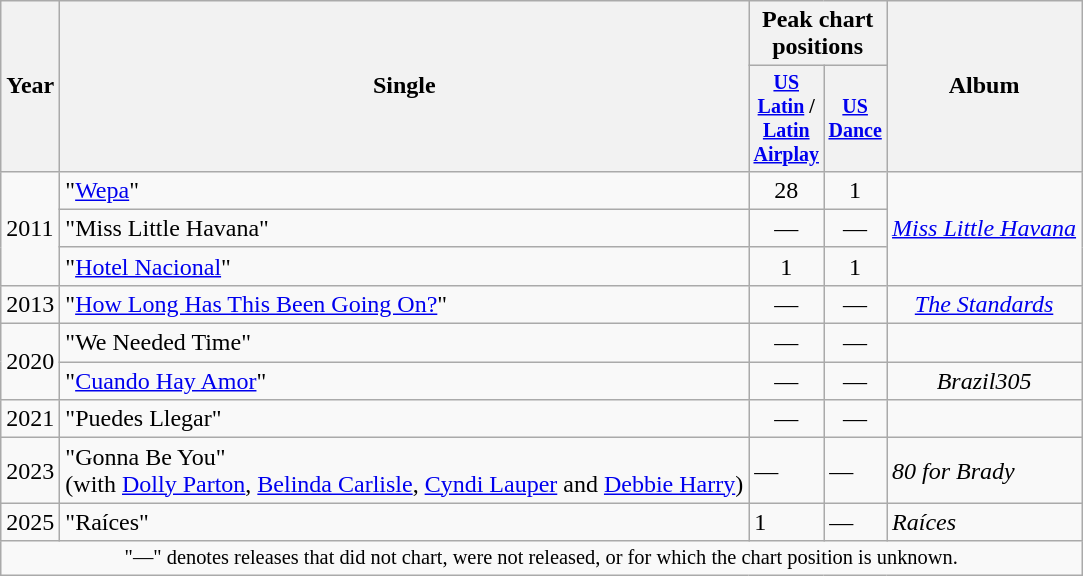<table class="wikitable">
<tr>
<th scope="col" rowspan="2">Year</th>
<th scope="col" rowspan="2">Single</th>
<th scope="col" colspan="2">Peak chart positions</th>
<th scope="col" rowspan="2">Album</th>
</tr>
<tr style="font-size:smaller;">
<th width="25"><a href='#'>US<br>Latin</a> / <a href='#'>Latin Airplay</a><br></th>
<th width="25"><a href='#'>US<br>Dance</a><br></th>
</tr>
<tr style="text-align:center;">
<td style="text-align:left;" rowspan="3">2011</td>
<td align="left">"<a href='#'>Wepa</a>"</td>
<td>28</td>
<td>1</td>
<td rowspan="3"><em><a href='#'>Miss Little Havana</a></em></td>
</tr>
<tr style="text-align:center;">
<td align="left">"Miss Little Havana"</td>
<td>—</td>
<td>—</td>
</tr>
<tr style="text-align:center;">
<td align="left">"<a href='#'>Hotel Nacional</a>"</td>
<td>1</td>
<td>1</td>
</tr>
<tr style="text-align:center;">
<td style="text-align:left;">2013</td>
<td align="left">"<a href='#'>How Long Has This Been Going On?</a>"</td>
<td>—</td>
<td>—</td>
<td><em><a href='#'>The Standards</a></em></td>
</tr>
<tr style="text-align:center;">
<td style="text-align:left;" rowspan="2">2020</td>
<td align="left">"We Needed Time"</td>
<td>—</td>
<td>—</td>
<td></td>
</tr>
<tr style="text-align:center;">
<td align="left">"<a href='#'>Cuando Hay Amor</a>"</td>
<td>—</td>
<td>—</td>
<td><em>Brazil305</em></td>
</tr>
<tr style="text-align:center;">
<td style="text-align:left;" rowspan="1">2021</td>
<td align="left">"Puedes Llegar"<br></td>
<td>—</td>
<td>—</td>
<td></td>
</tr>
<tr>
<td style="text-align:left;" rowspan="1">2023</td>
<td align="left">"Gonna Be You"<br><span>(with <a href='#'>Dolly Parton</a>, <a href='#'>Belinda Carlisle</a>, <a href='#'>Cyndi Lauper</a> and <a href='#'>Debbie Harry</a>)</span></td>
<td>—</td>
<td>—</td>
<td><em>80 for Brady</em></td>
</tr>
<tr>
<td style="text-align:center;" rowspan="1">2025</td>
<td align="left">"Raíces"</td>
<td>1</td>
<td>—</td>
<td><em>Raíces</em></td>
</tr>
<tr>
<td colspan="5" style="text-align:center; font-size:85%">"—" denotes releases that did not chart, were not released, or for which the chart position is unknown.</td>
</tr>
</table>
